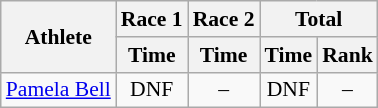<table class="wikitable" style="font-size:90%">
<tr>
<th rowspan="2">Athlete</th>
<th>Race 1</th>
<th>Race 2</th>
<th colspan="2">Total</th>
</tr>
<tr>
<th>Time</th>
<th>Time</th>
<th>Time</th>
<th>Rank</th>
</tr>
<tr>
<td><a href='#'>Pamela Bell</a></td>
<td align="center">DNF</td>
<td align="center">–</td>
<td align="center">DNF</td>
<td align="center">–</td>
</tr>
</table>
